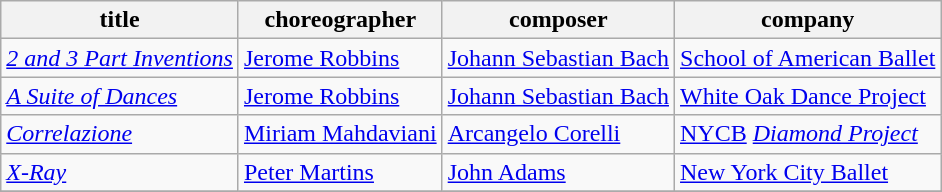<table class="wikitable">
<tr>
<th>title</th>
<th>choreographer</th>
<th>composer</th>
<th>company</th>
</tr>
<tr>
<td><em><a href='#'>2 and 3 Part Inventions</a></em></td>
<td><a href='#'>Jerome Robbins</a></td>
<td><a href='#'>Johann Sebastian Bach</a></td>
<td><a href='#'>School of American Ballet</a></td>
</tr>
<tr>
<td><em><a href='#'>A Suite of Dances</a></em></td>
<td><a href='#'>Jerome Robbins</a></td>
<td><a href='#'>Johann Sebastian Bach</a></td>
<td><a href='#'>White Oak Dance Project</a></td>
</tr>
<tr>
<td><em><a href='#'>Correlazione</a></em></td>
<td><a href='#'>Miriam Mahdaviani</a></td>
<td><a href='#'>Arcangelo Corelli</a></td>
<td><a href='#'>NYCB</a> <em><a href='#'>Diamond Project</a></em></td>
</tr>
<tr>
<td><em><a href='#'>X-Ray</a></em></td>
<td><a href='#'>Peter Martins</a></td>
<td><a href='#'>John Adams</a></td>
<td><a href='#'>New York City Ballet</a></td>
</tr>
<tr>
</tr>
</table>
